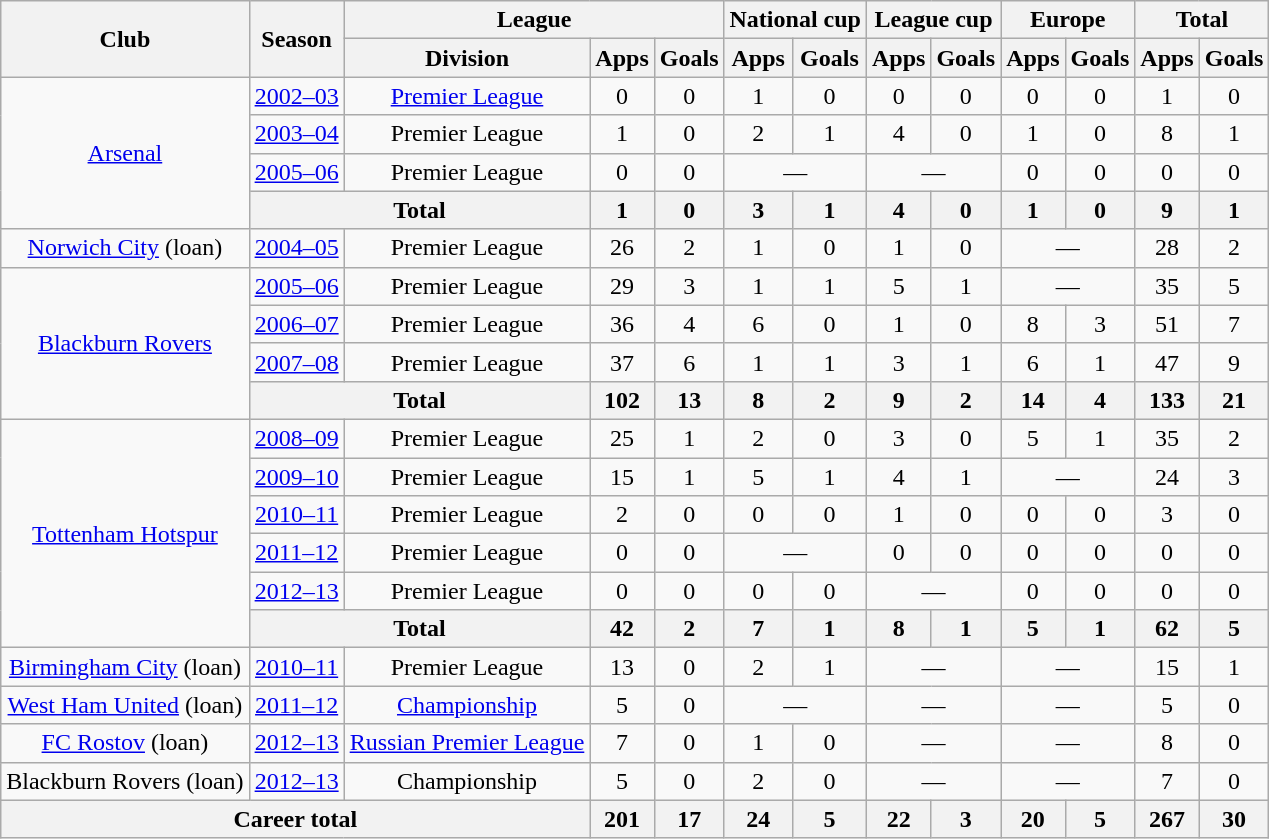<table class=wikitable style="text-align: center;">
<tr>
<th rowspan=2>Club</th>
<th rowspan=2>Season</th>
<th colspan=3>League</th>
<th colspan=2>National cup</th>
<th colspan=2>League cup</th>
<th colspan=2>Europe</th>
<th colspan=2>Total</th>
</tr>
<tr>
<th>Division</th>
<th>Apps</th>
<th>Goals</th>
<th>Apps</th>
<th>Goals</th>
<th>Apps</th>
<th>Goals</th>
<th>Apps</th>
<th>Goals</th>
<th>Apps</th>
<th>Goals</th>
</tr>
<tr>
<td rowspan=4><a href='#'>Arsenal</a></td>
<td><a href='#'>2002–03</a></td>
<td><a href='#'>Premier League</a></td>
<td>0</td>
<td>0</td>
<td>1</td>
<td>0</td>
<td>0</td>
<td>0</td>
<td>0</td>
<td>0</td>
<td>1</td>
<td>0</td>
</tr>
<tr>
<td><a href='#'>2003–04</a></td>
<td>Premier League</td>
<td>1</td>
<td>0</td>
<td>2</td>
<td>1</td>
<td>4</td>
<td>0</td>
<td>1</td>
<td>0</td>
<td>8</td>
<td>1</td>
</tr>
<tr>
<td><a href='#'>2005–06</a></td>
<td>Premier League</td>
<td>0</td>
<td>0</td>
<td colspan=2>—</td>
<td colspan=2>—</td>
<td>0</td>
<td>0</td>
<td>0</td>
<td>0</td>
</tr>
<tr>
<th colspan=2>Total</th>
<th>1</th>
<th>0</th>
<th>3</th>
<th>1</th>
<th>4</th>
<th>0</th>
<th>1</th>
<th>0</th>
<th>9</th>
<th>1</th>
</tr>
<tr>
<td><a href='#'>Norwich City</a> (loan)</td>
<td><a href='#'>2004–05</a></td>
<td>Premier League</td>
<td>26</td>
<td>2</td>
<td>1</td>
<td>0</td>
<td>1</td>
<td>0</td>
<td colspan=2>—</td>
<td>28</td>
<td>2</td>
</tr>
<tr>
<td rowspan=4><a href='#'>Blackburn Rovers</a></td>
<td><a href='#'>2005–06</a></td>
<td>Premier League</td>
<td>29</td>
<td>3</td>
<td>1</td>
<td>1</td>
<td>5</td>
<td>1</td>
<td colspan=2>—</td>
<td>35</td>
<td>5</td>
</tr>
<tr>
<td><a href='#'>2006–07</a></td>
<td>Premier League</td>
<td>36</td>
<td>4</td>
<td>6</td>
<td>0</td>
<td>1</td>
<td>0</td>
<td>8</td>
<td>3</td>
<td>51</td>
<td>7</td>
</tr>
<tr>
<td><a href='#'>2007–08</a></td>
<td>Premier League</td>
<td>37</td>
<td>6</td>
<td>1</td>
<td>1</td>
<td>3</td>
<td>1</td>
<td>6</td>
<td>1</td>
<td>47</td>
<td>9</td>
</tr>
<tr>
<th colspan=2>Total</th>
<th>102</th>
<th>13</th>
<th>8</th>
<th>2</th>
<th>9</th>
<th>2</th>
<th>14</th>
<th>4</th>
<th>133</th>
<th>21</th>
</tr>
<tr>
<td rowspan=6><a href='#'>Tottenham Hotspur</a></td>
<td><a href='#'>2008–09</a></td>
<td>Premier League</td>
<td>25</td>
<td>1</td>
<td>2</td>
<td>0</td>
<td>3</td>
<td>0</td>
<td>5</td>
<td>1</td>
<td>35</td>
<td>2</td>
</tr>
<tr>
<td><a href='#'>2009–10</a></td>
<td>Premier League</td>
<td>15</td>
<td>1</td>
<td>5</td>
<td>1</td>
<td>4</td>
<td>1</td>
<td colspan=2>—</td>
<td>24</td>
<td>3</td>
</tr>
<tr>
<td><a href='#'>2010–11</a></td>
<td>Premier League</td>
<td>2</td>
<td>0</td>
<td>0</td>
<td>0</td>
<td>1</td>
<td>0</td>
<td>0</td>
<td>0</td>
<td>3</td>
<td>0</td>
</tr>
<tr>
<td><a href='#'>2011–12</a></td>
<td>Premier League</td>
<td>0</td>
<td>0</td>
<td colspan=2>—</td>
<td>0</td>
<td>0</td>
<td>0</td>
<td>0</td>
<td>0</td>
<td>0</td>
</tr>
<tr>
<td><a href='#'>2012–13</a></td>
<td>Premier League</td>
<td>0</td>
<td>0</td>
<td>0</td>
<td>0</td>
<td colspan=2>—</td>
<td>0</td>
<td>0</td>
<td>0</td>
<td>0</td>
</tr>
<tr>
<th colspan=2>Total</th>
<th>42</th>
<th>2</th>
<th>7</th>
<th>1</th>
<th>8</th>
<th>1</th>
<th>5</th>
<th>1</th>
<th>62</th>
<th>5</th>
</tr>
<tr>
<td><a href='#'>Birmingham City</a> (loan)</td>
<td><a href='#'>2010–11</a></td>
<td>Premier League</td>
<td>13</td>
<td>0</td>
<td>2</td>
<td>1</td>
<td colspan=2>—</td>
<td colspan=2>—</td>
<td>15</td>
<td>1</td>
</tr>
<tr>
<td><a href='#'>West Ham United</a> (loan)</td>
<td><a href='#'>2011–12</a></td>
<td><a href='#'>Championship</a></td>
<td>5</td>
<td>0</td>
<td colspan=2>—</td>
<td colspan=2>—</td>
<td colspan=2>—</td>
<td>5</td>
<td>0</td>
</tr>
<tr>
<td><a href='#'>FC Rostov</a> (loan)</td>
<td><a href='#'>2012–13</a></td>
<td><a href='#'>Russian Premier League</a></td>
<td>7</td>
<td>0</td>
<td>1</td>
<td>0</td>
<td colspan=2>—</td>
<td colspan=2>—</td>
<td>8</td>
<td>0</td>
</tr>
<tr>
<td>Blackburn Rovers (loan)</td>
<td><a href='#'>2012–13</a></td>
<td>Championship</td>
<td>5</td>
<td>0</td>
<td>2</td>
<td>0</td>
<td colspan=2>—</td>
<td colspan=2>—</td>
<td>7</td>
<td>0</td>
</tr>
<tr>
<th colspan=3>Career total</th>
<th>201</th>
<th>17</th>
<th>24</th>
<th>5</th>
<th>22</th>
<th>3</th>
<th>20</th>
<th>5</th>
<th>267</th>
<th>30</th>
</tr>
</table>
